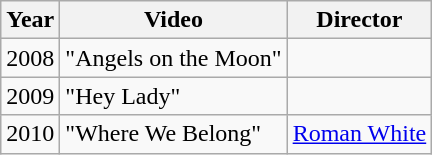<table class="wikitable">
<tr>
<th>Year</th>
<th>Video</th>
<th>Director</th>
</tr>
<tr>
<td>2008</td>
<td>"Angels on the Moon"</td>
<td></td>
</tr>
<tr>
<td>2009</td>
<td>"Hey Lady"</td>
<td></td>
</tr>
<tr>
<td>2010</td>
<td>"Where We Belong"</td>
<td><a href='#'>Roman White</a></td>
</tr>
</table>
